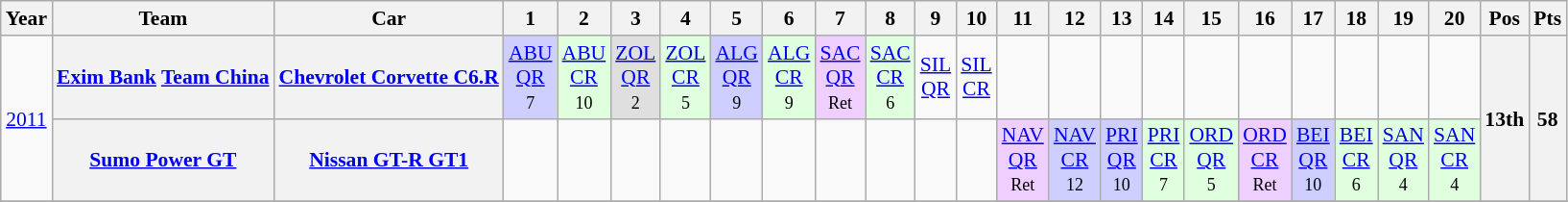<table class="wikitable" style="text-align:center; font-size:90%">
<tr>
<th>Year</th>
<th>Team</th>
<th>Car</th>
<th>1</th>
<th>2</th>
<th>3</th>
<th>4</th>
<th>5</th>
<th>6</th>
<th>7</th>
<th>8</th>
<th>9</th>
<th>10</th>
<th>11</th>
<th>12</th>
<th>13</th>
<th>14</th>
<th>15</th>
<th>16</th>
<th>17</th>
<th>18</th>
<th>19</th>
<th>20</th>
<th>Pos</th>
<th>Pts</th>
</tr>
<tr>
<td rowspan=2><a href='#'>2011</a></td>
<th><a href='#'>Exim Bank</a> <a href='#'>Team China</a></th>
<th><a href='#'>Chevrolet Corvette C6.R</a></th>
<td style="background:#CFCFFF;"><a href='#'>ABU<br>QR</a><br><small>7<br></small></td>
<td style="background:#DFFFDF;"><a href='#'>ABU<br>CR</a><br><small>10<br></small></td>
<td style="background:#DFDFDF;"><a href='#'>ZOL<br>QR</a><br><small>2<br></small></td>
<td style="background:#DFFFDF;"><a href='#'>ZOL<br>CR</a><br><small>5<br></small></td>
<td style="background:#CFCFFF;"><a href='#'>ALG<br>QR</a><br><small>9<br></small></td>
<td style="background:#DFFFDF;"><a href='#'>ALG<br>CR</a><br><small>9<br></small></td>
<td style="background:#EFCFFF;"><a href='#'>SAC<br>QR</a><br><small>Ret<br></small></td>
<td style="background:#DFFFDF;"><a href='#'>SAC<br>CR</a><br><small>6<br></small></td>
<td><a href='#'>SIL<br>QR</a></td>
<td><a href='#'>SIL<br>CR</a></td>
<td></td>
<td></td>
<td></td>
<td></td>
<td></td>
<td></td>
<td></td>
<td></td>
<td></td>
<td></td>
<th rowspan=2>13th</th>
<th rowspan=2>58</th>
</tr>
<tr>
<th><a href='#'>Sumo Power GT</a></th>
<th><a href='#'> Nissan GT-R GT1</a></th>
<td></td>
<td></td>
<td></td>
<td></td>
<td></td>
<td></td>
<td></td>
<td></td>
<td></td>
<td></td>
<td style="background:#EFCFFF;"><a href='#'>NAV<br>QR</a><br><small>Ret<br></small></td>
<td style="background:#CFCFFF;"><a href='#'>NAV<br>CR</a><br><small>12<br></small></td>
<td style="background:#CFCFFF;"><a href='#'>PRI<br>QR</a><br><small>10<br></small></td>
<td style="background:#DFFFDF;"><a href='#'>PRI<br>CR</a><br><small>7<br></small></td>
<td style="background:#DFFFDF;"><a href='#'>ORD<br>QR</a><br><small>5<br></small></td>
<td style="background:#EFCFFF;"><a href='#'>ORD<br>CR</a><br><small>Ret<br></small></td>
<td style="background:#CFCFFF;"><a href='#'>BEI<br>QR</a><br><small>10<br></small></td>
<td style="background:#DFFFDF;"><a href='#'>BEI<br>CR</a><br><small>6<br></small></td>
<td style="background:#DFFFDF;"><a href='#'>SAN<br>QR</a><br><small>4<br></small></td>
<td style="background:#DFFFDF;"><a href='#'>SAN<br>CR</a><br><small>4<br></small></td>
</tr>
<tr>
</tr>
</table>
